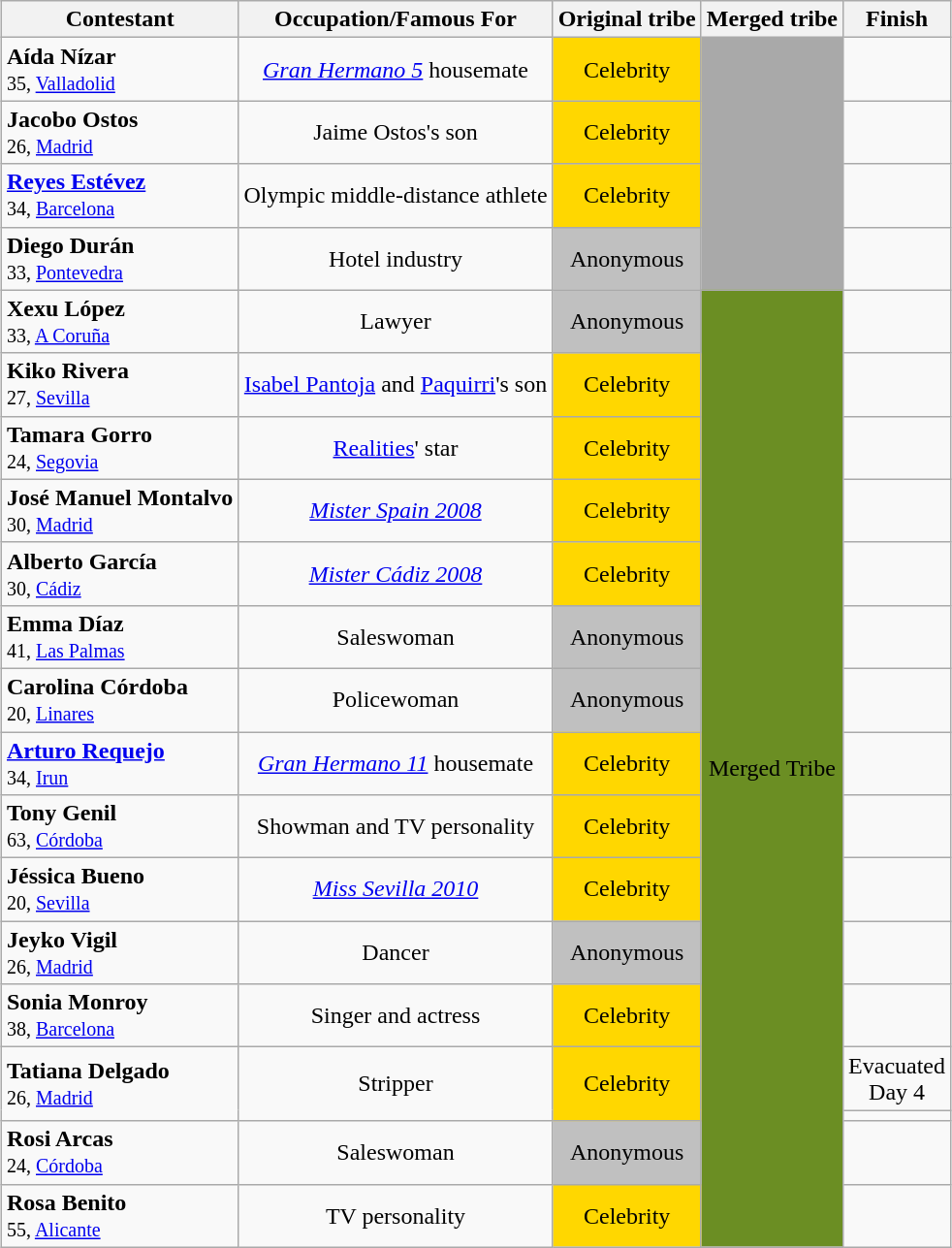<table class="wikitable" style="margin:auto; text-align:center">
<tr>
<th>Contestant</th>
<th>Occupation/Famous For</th>
<th>Original tribe</th>
<th>Merged tribe</th>
<th>Finish</th>
</tr>
<tr>
<td align="left"><strong>Aída Nízar</strong><br><small>35, <a href='#'>Valladolid</a> </small></td>
<td><em><a href='#'>Gran Hermano 5</a></em> housemate</td>
<td bgcolor="#FFD700">Celebrity</td>
<td bgcolor="darkgray" rowspan="4"></td>
<td></td>
</tr>
<tr>
<td align="left"><strong>Jacobo Ostos</strong><br><small>26, <a href='#'>Madrid</a> </small></td>
<td>Jaime Ostos's son</td>
<td bgcolor="#FFD700">Celebrity</td>
<td></td>
</tr>
<tr>
<td align="left"><strong><a href='#'>Reyes Estévez</a></strong><br><small>34, <a href='#'>Barcelona</a> </small></td>
<td>Olympic middle-distance athlete</td>
<td bgcolor="#FFD700">Celebrity</td>
<td></td>
</tr>
<tr>
<td align="left"><strong>Diego Durán</strong><br><small>33, <a href='#'>Pontevedra</a> </small></td>
<td>Hotel industry</td>
<td bgcolor="#C0C0C0">Anonymous</td>
<td></td>
</tr>
<tr>
<td align="left"><strong>Xexu López</strong><br><small>33, <a href='#'>A Coruña</a> </small></td>
<td>Lawyer</td>
<td bgcolor="#C0C0C0">Anonymous</td>
<td rowspan="16" style="background-color: rgb(107, 142, 35);"><span>Merged Tribe</span></td>
<td></td>
</tr>
<tr>
<td align="left"><strong>Kiko Rivera</strong><br><small>27, <a href='#'>Sevilla</a> </small></td>
<td><a href='#'>Isabel Pantoja</a> and <a href='#'>Paquirri</a>'s son</td>
<td bgcolor="#FFD700">Celebrity</td>
<td></td>
</tr>
<tr>
<td align="left"><strong>Tamara Gorro</strong><br><small>24, <a href='#'>Segovia</a> </small></td>
<td><a href='#'>Realities</a>' star</td>
<td bgcolor="#FFD700">Celebrity</td>
<td></td>
</tr>
<tr>
<td align="left"><strong>José Manuel Montalvo</strong><br><small>30, <a href='#'>Madrid</a> </small></td>
<td><em><a href='#'>Mister Spain 2008</a></em></td>
<td bgcolor="#FFD700">Celebrity</td>
<td></td>
</tr>
<tr>
<td align="left"><strong>Alberto García</strong><br><small>30, <a href='#'>Cádiz</a> </small></td>
<td><em><a href='#'>Mister Cádiz 2008</a></em></td>
<td bgcolor="#FFD700">Celebrity</td>
<td></td>
</tr>
<tr>
<td align="left"><strong>Emma Díaz</strong><br><small>41, <a href='#'>Las Palmas</a> </small></td>
<td>Saleswoman</td>
<td bgcolor="#C0C0C0">Anonymous</td>
<td></td>
</tr>
<tr>
<td align="left"><strong>Carolina Córdoba</strong><br><small>20, <a href='#'>Linares</a> </small></td>
<td>Policewoman</td>
<td bgcolor="#C0C0C0">Anonymous</td>
<td></td>
</tr>
<tr>
<td align="left"><strong><a href='#'>Arturo Requejo</a></strong><br><small>34, <a href='#'>Irun</a> </small></td>
<td><em><a href='#'>Gran Hermano 11</a></em> housemate</td>
<td bgcolor="#FFD700">Celebrity</td>
<td></td>
</tr>
<tr>
<td align="left"><strong>Tony Genil</strong><br><small>63, <a href='#'>Córdoba</a> </small></td>
<td>Showman and TV personality</td>
<td bgcolor="#FFD700">Celebrity</td>
<td></td>
</tr>
<tr>
<td align="left"><strong>Jéssica Bueno</strong><br><small>20, <a href='#'>Sevilla</a> </small></td>
<td><em><a href='#'>Miss Sevilla 2010</a></em></td>
<td bgcolor="#FFD700">Celebrity</td>
<td></td>
</tr>
<tr>
<td align="left"><strong>Jeyko Vigil</strong><br><small>26, <a href='#'>Madrid</a> </small></td>
<td>Dancer</td>
<td bgcolor="#C0C0C0">Anonymous</td>
<td></td>
</tr>
<tr>
<td align="left"><strong>Sonia Monroy</strong><br><small>38, <a href='#'>Barcelona</a> </small></td>
<td>Singer and actress</td>
<td bgcolor="#FFD700">Celebrity</td>
<td></td>
</tr>
<tr>
<td rowspan="2" style="text-align: left;"><strong>Tatiana Delgado</strong><br><small>26, <a href='#'>Madrid</a> </small></td>
<td rowspan="2" style="text-align: center;">Stripper</td>
<td rowspan="2" style="background-color: rgb(255, 215, 0);">Celebrity</td>
<td>Evacuated<br>Day 4</td>
</tr>
<tr>
<td></td>
</tr>
<tr>
<td align="left"><strong>Rosi Arcas</strong><br><small>24, <a href='#'>Córdoba</a> </small></td>
<td>Saleswoman</td>
<td bgcolor="#C0C0C0">Anonymous</td>
<td></td>
</tr>
<tr>
<td align="left"><strong>Rosa Benito</strong><br><small>55, <a href='#'>Alicante</a> </small></td>
<td>TV personality</td>
<td bgcolor="#FFD700">Celebrity</td>
<td></td>
</tr>
</table>
